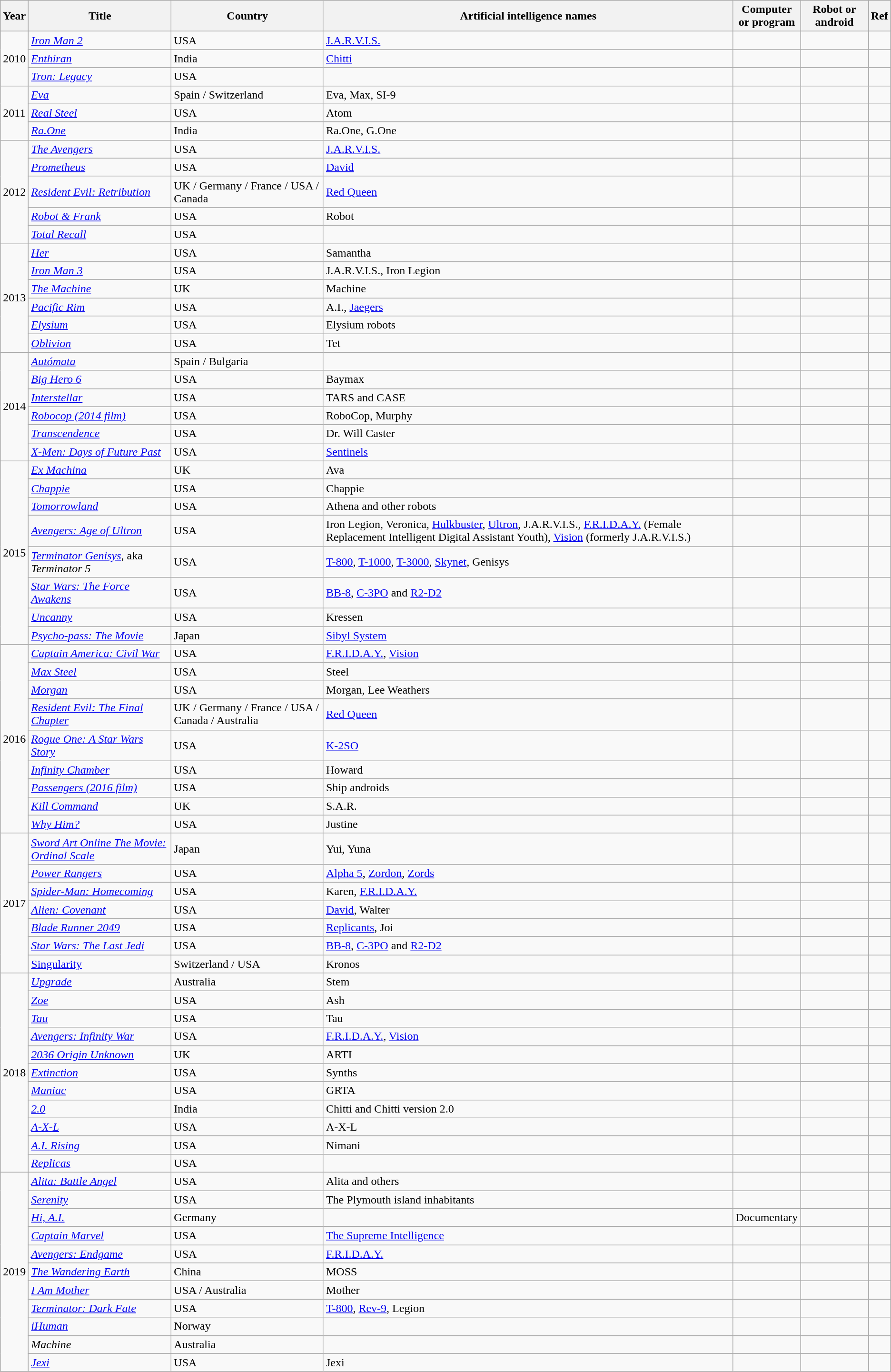<table class="wikitable sortable mw-datatable">
<tr>
<th>Year</th>
<th>Title</th>
<th>Country</th>
<th>Artificial intelligence names</th>
<th>Computer<br>or
program</th>
<th>Robot or android</th>
<th>Ref</th>
</tr>
<tr>
<td rowspan="3">2010</td>
<td><em><a href='#'>Iron Man 2</a></em></td>
<td>USA</td>
<td><a href='#'>J.A.R.V.I.S.</a></td>
<td></td>
<td></td>
<td></td>
</tr>
<tr>
<td><em><a href='#'>Enthiran</a></em></td>
<td>India</td>
<td><a href='#'>Chitti</a></td>
<td></td>
<td></td>
<td></td>
</tr>
<tr>
<td><em><a href='#'>Tron: Legacy</a></em></td>
<td>USA</td>
<td></td>
<td></td>
<td></td>
<td></td>
</tr>
<tr>
<td rowspan="3">2011</td>
<td><em><a href='#'>Eva</a></em></td>
<td>Spain / Switzerland</td>
<td>Eva, Max, SI-9</td>
<td></td>
<td></td>
<td></td>
</tr>
<tr>
<td><em><a href='#'>Real Steel</a></em></td>
<td>USA</td>
<td>Atom</td>
<td></td>
<td></td>
<td></td>
</tr>
<tr>
<td><em><a href='#'>Ra.One</a></em></td>
<td>India</td>
<td>Ra.One, G.One</td>
<td></td>
<td></td>
<td></td>
</tr>
<tr>
<td rowspan="5">2012</td>
<td><em><a href='#'>The Avengers</a></em></td>
<td>USA</td>
<td><a href='#'>J.A.R.V.I.S.</a></td>
<td></td>
<td></td>
<td></td>
</tr>
<tr>
<td><em><a href='#'>Prometheus</a></em></td>
<td>USA</td>
<td><a href='#'>David</a></td>
<td></td>
<td></td>
<td></td>
</tr>
<tr>
<td><em><a href='#'>Resident Evil: Retribution</a></em></td>
<td>UK / Germany / France / USA / Canada</td>
<td><a href='#'>Red Queen</a></td>
<td></td>
<td></td>
<td></td>
</tr>
<tr>
<td><em><a href='#'>Robot & Frank</a></em></td>
<td>USA</td>
<td>Robot</td>
<td></td>
<td></td>
<td></td>
</tr>
<tr>
<td><em><a href='#'>Total Recall</a></em></td>
<td>USA</td>
<td></td>
<td></td>
<td></td>
<td></td>
</tr>
<tr>
<td rowspan="6">2013</td>
<td><em><a href='#'>Her</a></em></td>
<td>USA</td>
<td>Samantha</td>
<td></td>
<td></td>
<td></td>
</tr>
<tr>
<td><em><a href='#'>Iron Man 3</a></em></td>
<td>USA</td>
<td>J.A.R.V.I.S., Iron Legion</td>
<td></td>
<td></td>
<td></td>
</tr>
<tr>
<td><em><a href='#'>The Machine</a></em></td>
<td>UK</td>
<td>Machine</td>
<td></td>
<td></td>
<td></td>
</tr>
<tr>
<td><em><a href='#'>Pacific Rim</a></em></td>
<td>USA</td>
<td>A.I., <a href='#'>Jaegers</a></td>
<td></td>
<td></td>
<td></td>
</tr>
<tr>
<td><em><a href='#'>Elysium</a></em></td>
<td>USA</td>
<td>Elysium robots</td>
<td></td>
<td></td>
<td></td>
</tr>
<tr>
<td><em><a href='#'>Oblivion</a></em></td>
<td>USA</td>
<td>Tet</td>
<td></td>
<td></td>
<td></td>
</tr>
<tr>
<td rowspan="6">2014</td>
<td><em><a href='#'>Autómata</a></em></td>
<td>Spain / Bulgaria</td>
<td></td>
<td></td>
<td></td>
<td></td>
</tr>
<tr>
<td><em><a href='#'>Big Hero 6</a></em></td>
<td>USA</td>
<td>Baymax</td>
<td></td>
<td></td>
<td></td>
</tr>
<tr>
<td><em><a href='#'>Interstellar</a></em></td>
<td>USA</td>
<td>TARS and CASE</td>
<td></td>
<td></td>
<td></td>
</tr>
<tr>
<td><em><a href='#'>Robocop (2014 film)</a></em></td>
<td>USA</td>
<td>RoboCop, Murphy</td>
<td></td>
<td></td>
<td></td>
</tr>
<tr>
<td><em><a href='#'>Transcendence</a></em></td>
<td>USA</td>
<td>Dr. Will Caster</td>
<td></td>
<td></td>
<td></td>
</tr>
<tr>
<td><em><a href='#'>X-Men: Days of Future Past</a></em></td>
<td>USA</td>
<td><a href='#'>Sentinels</a></td>
<td></td>
<td></td>
<td></td>
</tr>
<tr>
<td rowspan="8">2015</td>
<td><em><a href='#'>Ex Machina</a></em></td>
<td>UK</td>
<td>Ava</td>
<td></td>
<td></td>
<td></td>
</tr>
<tr>
<td><em><a href='#'>Chappie</a></em></td>
<td>USA</td>
<td>Chappie</td>
<td></td>
<td></td>
<td></td>
</tr>
<tr>
<td><em><a href='#'>Tomorrowland</a></em></td>
<td>USA</td>
<td>Athena and other robots</td>
<td></td>
<td></td>
<td></td>
</tr>
<tr>
<td><em><a href='#'>Avengers: Age of Ultron</a></em></td>
<td>USA</td>
<td>Iron Legion, Veronica, <a href='#'>Hulkbuster</a>, <a href='#'>Ultron</a>, J.A.R.V.I.S., <a href='#'>F.R.I.D.A.Y.</a> (Female Replacement Intelligent Digital Assistant Youth), <a href='#'>Vision</a> (formerly J.A.R.V.I.S.)</td>
<td></td>
<td></td>
<td></td>
</tr>
<tr>
<td><em><a href='#'>Terminator Genisys</a></em>, aka <em>Terminator 5</em></td>
<td>USA</td>
<td><a href='#'>T-800</a>, <a href='#'>T-1000</a>, <a href='#'>T-3000</a>, <a href='#'>Skynet</a>, Genisys</td>
<td></td>
<td></td>
<td></td>
</tr>
<tr>
<td><em><a href='#'>Star Wars: The Force Awakens</a></em></td>
<td>USA</td>
<td><a href='#'>BB-8</a>, <a href='#'>C-3PO</a> and <a href='#'>R2-D2</a></td>
<td></td>
<td></td>
<td></td>
</tr>
<tr>
<td><em><a href='#'>Uncanny</a></em></td>
<td>USA</td>
<td>Kressen</td>
<td></td>
<td></td>
<td></td>
</tr>
<tr>
<td><em><a href='#'>Psycho-pass: The Movie</a></em></td>
<td>Japan</td>
<td><a href='#'>Sibyl System</a></td>
<td></td>
<td></td>
<td></td>
</tr>
<tr>
<td rowspan="9">2016</td>
<td><em><a href='#'>Captain America: Civil War</a></em></td>
<td>USA</td>
<td><a href='#'>F.R.I.D.A.Y.</a>, <a href='#'>Vision</a></td>
<td></td>
<td></td>
<td></td>
</tr>
<tr>
<td><em><a href='#'>Max Steel</a></em></td>
<td>USA</td>
<td>Steel</td>
<td></td>
<td></td>
<td></td>
</tr>
<tr>
<td><em><a href='#'>Morgan</a></em></td>
<td>USA</td>
<td>Morgan, Lee Weathers</td>
<td></td>
<td></td>
<td></td>
</tr>
<tr>
<td><em><a href='#'>Resident Evil: The Final Chapter</a></em></td>
<td>UK / Germany / France / USA / Canada / Australia</td>
<td><a href='#'>Red Queen</a></td>
<td></td>
<td></td>
<td></td>
</tr>
<tr>
<td><em><a href='#'>Rogue One: A Star Wars Story</a></em></td>
<td>USA</td>
<td><a href='#'>K-2SO</a></td>
<td></td>
<td></td>
<td></td>
</tr>
<tr>
<td><em><a href='#'>Infinity Chamber</a></em></td>
<td>USA</td>
<td>Howard</td>
<td></td>
<td></td>
<td></td>
</tr>
<tr>
<td><em><a href='#'>Passengers (2016 film)</a></em></td>
<td>USA</td>
<td>Ship androids</td>
<td></td>
<td></td>
<td></td>
</tr>
<tr>
<td><em><a href='#'>Kill Command</a></em></td>
<td>UK</td>
<td>S.A.R.</td>
<td></td>
<td></td>
<td></td>
</tr>
<tr>
<td><em><a href='#'>Why Him?</a></em></td>
<td>USA</td>
<td>Justine</td>
<td></td>
<td></td>
<td></td>
</tr>
<tr>
<td rowspan="7">2017</td>
<td><em><a href='#'>Sword Art Online The Movie: Ordinal Scale</a></em></td>
<td>Japan</td>
<td>Yui, Yuna</td>
<td></td>
<td></td>
<td></td>
</tr>
<tr>
<td><em><a href='#'>Power Rangers</a></em></td>
<td>USA</td>
<td><a href='#'>Alpha 5</a>, <a href='#'>Zordon</a>, <a href='#'>Zords</a></td>
<td></td>
<td></td>
<td></td>
</tr>
<tr>
<td><em><a href='#'>Spider-Man: Homecoming</a></em></td>
<td>USA</td>
<td>Karen, <a href='#'>F.R.I.D.A.Y.</a></td>
<td></td>
<td></td>
<td></td>
</tr>
<tr>
<td><em><a href='#'>Alien: Covenant</a></em></td>
<td>USA</td>
<td><a href='#'>David</a>, Walter</td>
<td></td>
<td></td>
<td></td>
</tr>
<tr>
<td><em><a href='#'>Blade Runner 2049</a></em></td>
<td>USA</td>
<td><a href='#'>Replicants</a>, Joi</td>
<td></td>
<td></td>
<td></td>
</tr>
<tr>
<td><em><a href='#'>Star Wars: The Last Jedi</a></em></td>
<td>USA</td>
<td><a href='#'>BB-8</a>, <a href='#'>C-3PO</a> and <a href='#'>R2-D2</a></td>
<td></td>
<td></td>
<td></td>
</tr>
<tr>
<td><a href='#'>Singularity</a></td>
<td>Switzerland / USA</td>
<td>Kronos</td>
<td></td>
<td></td>
<td></td>
</tr>
<tr>
<td rowspan="11">2018</td>
<td><em><a href='#'>Upgrade</a></em></td>
<td>Australia</td>
<td>Stem</td>
<td></td>
<td></td>
<td></td>
</tr>
<tr>
<td><em><a href='#'>Zoe</a></em></td>
<td>USA</td>
<td>Ash</td>
<td></td>
<td></td>
<td></td>
</tr>
<tr>
<td><em><a href='#'>Tau</a></em></td>
<td>USA</td>
<td>Tau</td>
<td></td>
<td></td>
<td></td>
</tr>
<tr>
<td><em><a href='#'>Avengers: Infinity War</a></em></td>
<td>USA</td>
<td><a href='#'>F.R.I.D.A.Y.</a>, <a href='#'>Vision</a></td>
<td></td>
<td></td>
<td></td>
</tr>
<tr>
<td><em><a href='#'>2036 Origin Unknown</a></em></td>
<td>UK</td>
<td>ARTI</td>
<td></td>
<td></td>
<td></td>
</tr>
<tr>
<td><em><a href='#'>Extinction</a></em></td>
<td>USA</td>
<td>Synths</td>
<td></td>
<td></td>
<td></td>
</tr>
<tr>
<td><em><a href='#'>Maniac</a></em></td>
<td>USA</td>
<td>GRTA</td>
<td></td>
<td></td>
<td></td>
</tr>
<tr>
<td><a href='#'><em>2.0</em></a></td>
<td>India</td>
<td>Chitti and Chitti version 2.0</td>
<td></td>
<td></td>
<td></td>
</tr>
<tr>
<td><a href='#'><em>A-X-L</em></a></td>
<td>USA</td>
<td>A-X-L</td>
<td></td>
<td></td>
<td></td>
</tr>
<tr>
<td><em><a href='#'>A.I. Rising</a></em></td>
<td>USA</td>
<td>Nimani</td>
<td></td>
<td></td>
<td></td>
</tr>
<tr>
<td><a href='#'><em>Replicas</em></a></td>
<td>USA</td>
<td></td>
<td></td>
<td></td>
<td></td>
</tr>
<tr>
<td rowspan="11">2019</td>
<td><em><a href='#'>Alita: Battle Angel</a></em></td>
<td>USA</td>
<td>Alita and others</td>
<td></td>
<td></td>
<td></td>
</tr>
<tr>
<td><a href='#'><em>Serenity</em></a></td>
<td>USA</td>
<td>The Plymouth island inhabitants</td>
<td></td>
<td></td>
<td></td>
</tr>
<tr>
<td><a href='#'><em>Hi, A.I.</em></a></td>
<td>Germany</td>
<td></td>
<td>Documentary</td>
<td></td>
<td></td>
</tr>
<tr>
<td><em><a href='#'>Captain Marvel</a></em></td>
<td>USA</td>
<td><a href='#'>The Supreme Intelligence</a></td>
<td></td>
<td></td>
<td></td>
</tr>
<tr>
<td><em><a href='#'>Avengers: Endgame</a></em></td>
<td>USA</td>
<td><a href='#'>F.R.I.D.A.Y.</a></td>
<td></td>
<td></td>
<td></td>
</tr>
<tr>
<td><em><a href='#'>The Wandering Earth</a></em></td>
<td>China</td>
<td>MOSS</td>
<td></td>
<td></td>
<td></td>
</tr>
<tr>
<td><em><a href='#'>I Am Mother</a></em></td>
<td>USA / Australia</td>
<td>Mother</td>
<td></td>
<td></td>
<td></td>
</tr>
<tr>
<td><em><a href='#'>Terminator: Dark Fate</a></em></td>
<td>USA</td>
<td><a href='#'>T-800</a>, <a href='#'>Rev-9</a>, Legion</td>
<td></td>
<td></td>
<td></td>
</tr>
<tr>
<td><em><a href='#'>iHuman</a></em></td>
<td>Norway</td>
<td></td>
<td></td>
<td></td>
<td></td>
</tr>
<tr>
<td><em>Machine</em></td>
<td>Australia</td>
<td></td>
<td></td>
<td></td>
<td></td>
</tr>
<tr>
<td><em><a href='#'>Jexi</a></em></td>
<td>USA</td>
<td>Jexi</td>
<td></td>
<td></td>
<td></td>
</tr>
</table>
